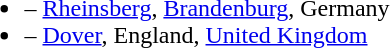<table>
<tr>
<td valign="top"><br><ul><li> – <a href='#'>Rheinsberg</a>, <a href='#'>Brandenburg</a>, Germany</li><li> – <a href='#'>Dover</a>, England, <a href='#'>United Kingdom</a></li></ul></td>
</tr>
</table>
